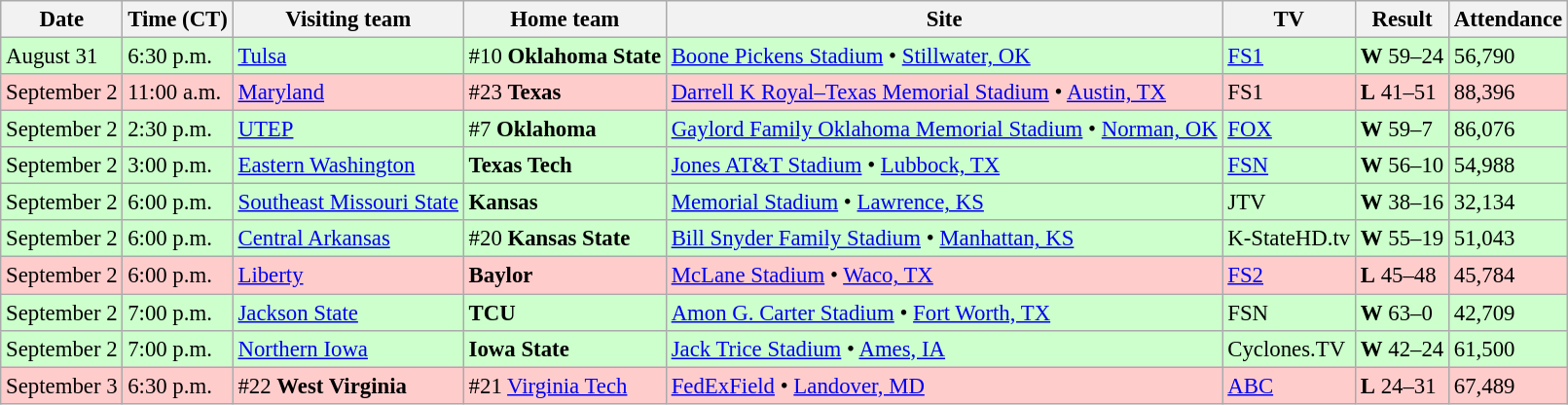<table class="wikitable" style="font-size:95%;">
<tr>
<th>Date</th>
<th>Time (CT)</th>
<th>Visiting team</th>
<th>Home team</th>
<th>Site</th>
<th>TV</th>
<th>Result</th>
<th>Attendance</th>
</tr>
<tr bgcolor=ccffcc>
<td>August 31</td>
<td>6:30 p.m.</td>
<td><a href='#'>Tulsa</a></td>
<td>#10 <strong>Oklahoma State</strong></td>
<td><a href='#'>Boone Pickens Stadium</a> • <a href='#'>Stillwater, OK</a></td>
<td><a href='#'>FS1</a></td>
<td><strong>W</strong> 59–24</td>
<td>56,790</td>
</tr>
<tr bgcolor= ffcccc>
<td>September 2</td>
<td>11:00 a.m.</td>
<td><a href='#'>Maryland</a></td>
<td>#23 <strong>Texas</strong></td>
<td><a href='#'>Darrell K Royal–Texas Memorial Stadium</a> • <a href='#'>Austin, TX</a></td>
<td>FS1</td>
<td><strong>L</strong> 41–51</td>
<td>88,396</td>
</tr>
<tr bgcolor= ccffcc>
<td>September 2</td>
<td>2:30 p.m.</td>
<td><a href='#'>UTEP</a></td>
<td>#7 <strong>Oklahoma</strong></td>
<td><a href='#'>Gaylord Family Oklahoma Memorial Stadium</a> • <a href='#'>Norman, OK</a></td>
<td><a href='#'>FOX</a></td>
<td><strong>W</strong> 59–7</td>
<td>86,076</td>
</tr>
<tr bgcolor= ccffcc>
<td>September 2</td>
<td>3:00 p.m.</td>
<td><a href='#'>Eastern Washington</a></td>
<td><strong>Texas Tech</strong></td>
<td><a href='#'>Jones AT&T Stadium</a> • <a href='#'>Lubbock, TX</a></td>
<td><a href='#'>FSN</a></td>
<td><strong>W</strong> 56–10</td>
<td>54,988</td>
</tr>
<tr bgcolor= ccffcc>
<td>September 2</td>
<td>6:00 p.m.</td>
<td><a href='#'>Southeast Missouri State</a></td>
<td><strong>Kansas</strong></td>
<td><a href='#'>Memorial Stadium</a> • <a href='#'>Lawrence, KS</a></td>
<td>JTV</td>
<td><strong>W</strong> 38–16</td>
<td>32,134</td>
</tr>
<tr bgcolor= ccffcc>
<td>September 2</td>
<td>6:00 p.m.</td>
<td><a href='#'>Central Arkansas</a></td>
<td>#20 <strong>Kansas State</strong></td>
<td><a href='#'>Bill Snyder Family Stadium</a> • <a href='#'>Manhattan, KS</a></td>
<td>K-StateHD.tv</td>
<td><strong>W</strong> 55–19</td>
<td>51,043</td>
</tr>
<tr bgcolor= ffcccc>
<td>September 2</td>
<td>6:00 p.m.</td>
<td><a href='#'>Liberty</a></td>
<td><strong>Baylor</strong></td>
<td><a href='#'>McLane Stadium</a> • <a href='#'>Waco, TX</a></td>
<td><a href='#'>FS2</a></td>
<td><strong>L</strong> 45–48</td>
<td>45,784</td>
</tr>
<tr bgcolor= ccffcc>
<td>September 2</td>
<td>7:00 p.m.</td>
<td><a href='#'>Jackson State</a></td>
<td><strong>TCU</strong></td>
<td><a href='#'>Amon G. Carter Stadium</a> • <a href='#'>Fort Worth, TX</a></td>
<td>FSN</td>
<td><strong>W</strong> 63–0</td>
<td>42,709</td>
</tr>
<tr bgcolor= ccffcc>
<td>September 2</td>
<td>7:00 p.m.</td>
<td><a href='#'>Northern Iowa</a></td>
<td><strong>Iowa State</strong></td>
<td><a href='#'>Jack Trice Stadium</a> • <a href='#'>Ames, IA</a></td>
<td>Cyclones.TV</td>
<td><strong>W</strong> 42–24</td>
<td>61,500</td>
</tr>
<tr bgcolor= ffcccc>
<td>September 3</td>
<td>6:30 p.m.</td>
<td>#22 <strong>West Virginia</strong></td>
<td>#21 <a href='#'>Virginia Tech</a></td>
<td><a href='#'>FedExField</a> • <a href='#'>Landover, MD</a></td>
<td><a href='#'>ABC</a></td>
<td><strong>L</strong> 24–31</td>
<td>67,489</td>
</tr>
</table>
